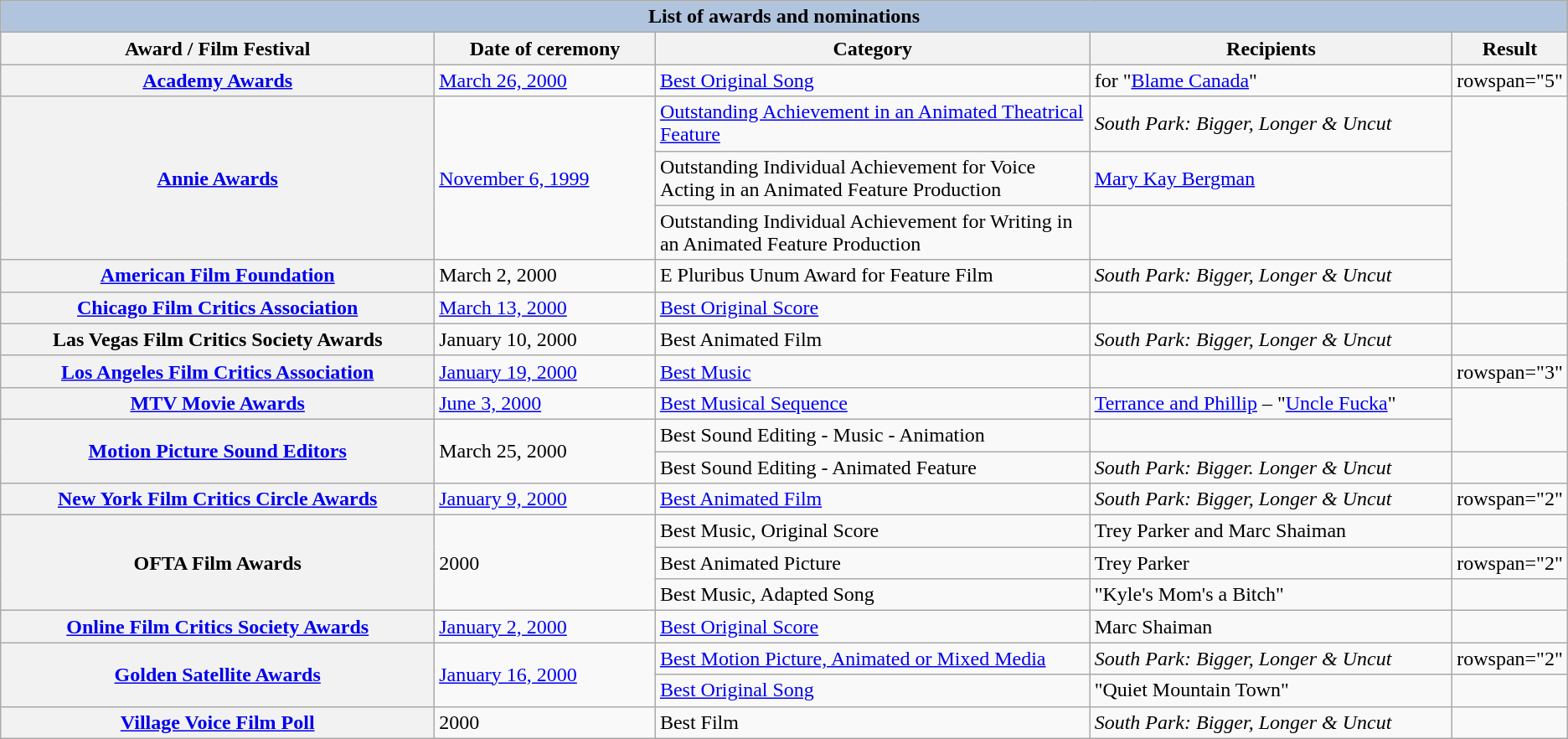<table class="wikitable sortable">
<tr style="text-align:center;">
<th colspan=5 style="background:#B0C4DE;">List of awards and nominations</th>
</tr>
<tr style="text-align:center;">
<th scope="col" style="width:30%;">Award / Film Festival</th>
<th scope="col" style="width:15%;">Date of ceremony</th>
<th scope="col" style="width:30%;">Category</th>
<th scope="col" style="width:30%;">Recipients</th>
<th scope="col" style="width:15%;">Result</th>
</tr>
<tr>
<th><a href='#'>Academy Awards</a></th>
<td><a href='#'>March 26, 2000</a></td>
<td><a href='#'>Best Original Song</a></td>
<td> for "<a href='#'>Blame Canada</a>"</td>
<td>rowspan="5" </td>
</tr>
<tr>
<th scope="row" rowspan="3"><a href='#'>Annie Awards</a></th>
<td rowspan="3"><a href='#'>November 6, 1999</a></td>
<td><a href='#'>Outstanding Achievement in an Animated Theatrical Feature</a></td>
<td><em>South Park: Bigger, Longer & Uncut</em></td>
</tr>
<tr>
<td>Outstanding Individual Achievement for Voice Acting in an Animated Feature Production</td>
<td><a href='#'>Mary Kay Bergman</a></td>
</tr>
<tr>
<td>Outstanding Individual Achievement for Writing in an Animated Feature Production</td>
<td></td>
</tr>
<tr>
<th><a href='#'>American Film Foundation</a></th>
<td>March 2, 2000</td>
<td>E Pluribus Unum Award for Feature Film</td>
<td><em>South Park: Bigger, Longer & Uncut</em></td>
</tr>
<tr>
<th><a href='#'>Chicago Film Critics Association</a></th>
<td><a href='#'>March 13, 2000</a></td>
<td><a href='#'>Best Original Score</a></td>
<td></td>
<td></td>
</tr>
<tr>
<th>Las Vegas Film Critics Society Awards</th>
<td>January 10, 2000</td>
<td>Best Animated Film</td>
<td><em>South Park: Bigger, Longer & Uncut</em></td>
<td></td>
</tr>
<tr>
<th><a href='#'>Los Angeles Film Critics Association</a></th>
<td><a href='#'>January 19, 2000</a></td>
<td><a href='#'>Best Music</a></td>
<td></td>
<td>rowspan="3" </td>
</tr>
<tr>
<th><a href='#'>MTV Movie Awards</a></th>
<td><a href='#'>June 3, 2000</a></td>
<td><a href='#'>Best Musical Sequence</a></td>
<td><a href='#'>Terrance and Phillip</a> – "<a href='#'>Uncle Fucka</a>"</td>
</tr>
<tr>
<th scope="row" rowspan="2"><a href='#'>Motion Picture Sound Editors</a></th>
<td rowspan="2">March 25, 2000</td>
<td>Best Sound Editing - Music - Animation</td>
<td></td>
</tr>
<tr>
<td>Best Sound Editing - Animated Feature</td>
<td><em>South Park: Bigger. Longer & Uncut</em></td>
<td></td>
</tr>
<tr>
<th><a href='#'>New York Film Critics Circle Awards</a></th>
<td><a href='#'>January 9, 2000</a></td>
<td><a href='#'>Best Animated Film</a></td>
<td><em>South Park: Bigger, Longer & Uncut</em></td>
<td>rowspan="2" </td>
</tr>
<tr>
<th scope="row" rowspan="3">OFTA Film Awards</th>
<td rowspan="3">2000</td>
<td>Best Music, Original Score</td>
<td>Trey Parker and Marc Shaiman</td>
</tr>
<tr>
<td>Best Animated Picture</td>
<td>Trey Parker</td>
<td>rowspan="2" </td>
</tr>
<tr>
<td>Best Music, Adapted Song</td>
<td>"Kyle's Mom's a Bitch"</td>
</tr>
<tr>
<th><a href='#'>Online Film Critics Society Awards</a></th>
<td><a href='#'>January 2, 2000</a></td>
<td><a href='#'>Best Original Score</a></td>
<td>Marc Shaiman</td>
<td></td>
</tr>
<tr>
<th scope="row" rowspan="2"><a href='#'>Golden Satellite Awards</a></th>
<td rowspan="2"><a href='#'>January 16, 2000</a></td>
<td><a href='#'>Best Motion Picture, Animated or Mixed Media</a></td>
<td><em>South Park: Bigger, Longer & Uncut</em></td>
<td>rowspan="2" </td>
</tr>
<tr>
<td><a href='#'>Best Original Song</a></td>
<td>"Quiet Mountain Town"</td>
</tr>
<tr>
<th><a href='#'>Village Voice Film Poll</a></th>
<td>2000</td>
<td>Best Film</td>
<td><em>South Park: Bigger, Longer & Uncut</em></td>
<td></td>
</tr>
</table>
